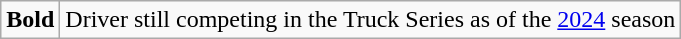<table class="wikitable">
<tr>
<td><strong>Bold</strong></td>
<td>Driver still competing in the Truck Series as of the <a href='#'>2024</a> season</td>
</tr>
</table>
